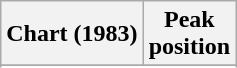<table class="wikitable sortable plainrowheaders" style="text-align:center">
<tr>
<th scope="col">Chart (1983)</th>
<th scope="col">Peak<br> position</th>
</tr>
<tr>
</tr>
<tr>
</tr>
</table>
